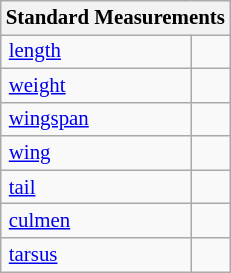<table class="wikitable" style="font-size: 87%;">
<tr>
<th colspan="2">Standard Measurements</th>
</tr>
<tr>
<td style="padding-right: 1em;padding-left:0.35em;"><a href='#'>length</a></td>
<td style="padding-right: 0.5em;padding-left:0.5em;"></td>
</tr>
<tr>
<td style="padding-right: 1em;padding-left:0.35em;"><a href='#'>weight</a></td>
<td style="padding-right: 0.5em;padding-left:0.5em;"></td>
</tr>
<tr>
<td style="padding-right: 1em;padding-left:0.35em;"><a href='#'>wingspan</a></td>
<td style="padding-right: 0.5em;padding-left:0.5em;"></td>
</tr>
<tr>
<td style="padding-right: 1em;padding-left:0.35em;"><a href='#'>wing</a></td>
<td style="padding-right: 0.5em;padding-left:0.5em;"></td>
</tr>
<tr>
<td style="padding-right: 1em;padding-left:0.35em;"><a href='#'>tail</a></td>
<td style="padding-right: 0.5em;padding-left:0.5em;"></td>
</tr>
<tr>
<td style="padding-right: 1em;padding-left:0.35em;"><a href='#'>culmen</a></td>
<td style="padding-right: 0.5em;padding-left:0.5em;"></td>
</tr>
<tr>
<td style="padding-right: 1em;padding-left:0.35em;"><a href='#'>tarsus</a></td>
<td style="padding-right: 0.5em;padding-left:0.5em;"></td>
</tr>
</table>
